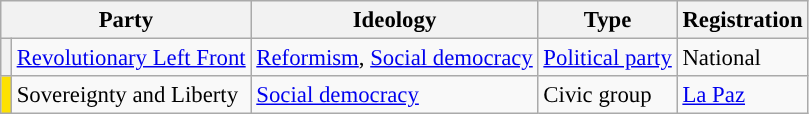<table class="wikitable" style="font-size:95%">
<tr>
<th colspan="2">Party</th>
<th>Ideology</th>
<th>Type</th>
<th>Registration</th>
</tr>
<tr>
<th style="background-color:"></th>
<td><a href='#'>Revolutionary Left Front</a></td>
<td><a href='#'>Reformism</a>, <a href='#'>Social democracy</a></td>
<td><a href='#'>Political party</a></td>
<td>National</td>
</tr>
<tr>
<th style="background-color:#FDE102"></th>
<td>Sovereignty and Liberty</td>
<td><a href='#'>Social democracy</a></td>
<td>Civic group</td>
<td><a href='#'>La Paz</a></td>
</tr>
</table>
